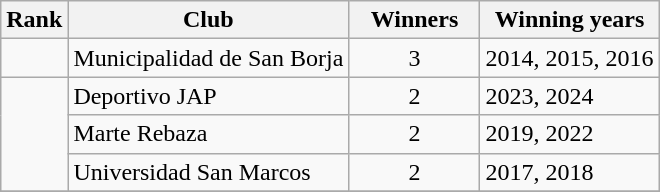<table class="wikitable sortable">
<tr>
<th>Rank</th>
<th scope=col width=180>Club</th>
<th scope=col width=80>Winners</th>
<th scope=col>Winning years</th>
</tr>
<tr>
<td rowspan="1"></td>
<td>Municipalidad de San Borja</td>
<td align=center>3</td>
<td>2014, 2015, 2016</td>
</tr>
<tr>
<td rowspan="3"></td>
<td>Deportivo JAP</td>
<td align=center>2</td>
<td>2023, 2024</td>
</tr>
<tr>
<td>Marte Rebaza</td>
<td align=center>2</td>
<td>2019, 2022</td>
</tr>
<tr>
<td>Universidad San Marcos</td>
<td align=center>2</td>
<td>2017, 2018</td>
</tr>
<tr>
</tr>
</table>
